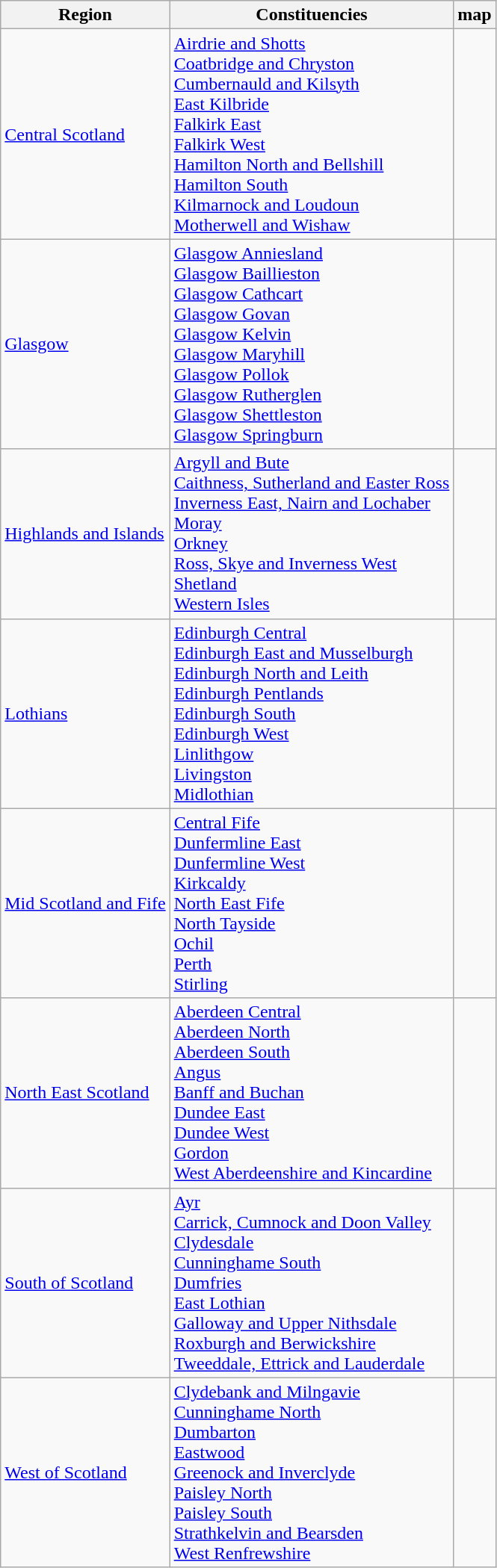<table class=wikitable>
<tr>
<th>Region</th>
<th>Constituencies</th>
<th>map</th>
</tr>
<tr>
<td><a href='#'>Central Scotland</a></td>
<td><a href='#'>Airdrie and Shotts</a> <br> <a href='#'>Coatbridge and Chryston</a> <br> <a href='#'>Cumbernauld and Kilsyth</a> <br> <a href='#'>East Kilbride</a> <br> <a href='#'>Falkirk East</a> <br> <a href='#'>Falkirk West</a> <br> <a href='#'>Hamilton North and Bellshill</a> <br> <a href='#'>Hamilton South</a> <br> <a href='#'>Kilmarnock and Loudoun</a> <br> <a href='#'>Motherwell and Wishaw</a></td>
<td></td>
</tr>
<tr>
<td><a href='#'>Glasgow</a></td>
<td><a href='#'>Glasgow Anniesland</a> <br> <a href='#'>Glasgow Baillieston</a>  <br> <a href='#'>Glasgow Cathcart</a> <br> <a href='#'>Glasgow Govan</a> <br> <a href='#'>Glasgow Kelvin</a> <br> <a href='#'>Glasgow Maryhill</a> <br> <a href='#'>Glasgow Pollok</a> <br> <a href='#'>Glasgow Rutherglen</a> <br> <a href='#'>Glasgow Shettleston</a> <br> <a href='#'>Glasgow Springburn</a></td>
<td></td>
</tr>
<tr>
<td><a href='#'>Highlands and Islands</a></td>
<td><a href='#'>Argyll and Bute</a> <br> <a href='#'>Caithness, Sutherland and Easter Ross</a> <br> <a href='#'>Inverness East, Nairn and Lochaber</a> <br> <a href='#'>Moray</a> <br> <a href='#'>Orkney</a> <br> <a href='#'>Ross, Skye and Inverness West</a> <br> <a href='#'>Shetland</a> <br> <a href='#'>Western Isles</a></td>
<td></td>
</tr>
<tr>
<td><a href='#'>Lothians</a></td>
<td><a href='#'>Edinburgh Central</a> <br>  <a href='#'>Edinburgh East and Musselburgh</a> <br> <a href='#'>Edinburgh North and Leith</a> <br> <a href='#'>Edinburgh Pentlands</a> <br> <a href='#'>Edinburgh South</a> <br>  <a href='#'>Edinburgh West</a> <br> <a href='#'>Linlithgow</a> <br> <a href='#'>Livingston</a> <br> <a href='#'>Midlothian</a></td>
<td></td>
</tr>
<tr>
<td><a href='#'>Mid Scotland and Fife</a></td>
<td><a href='#'>Central Fife</a> <br> <a href='#'>Dunfermline East</a> <br> <a href='#'>Dunfermline West</a> <br> <a href='#'>Kirkcaldy</a> <br> <a href='#'>North East Fife</a> <br> <a href='#'>North Tayside</a> <br> <a href='#'>Ochil</a> <br> <a href='#'>Perth</a> <br> <a href='#'>Stirling</a></td>
<td></td>
</tr>
<tr>
<td><a href='#'>North East Scotland</a></td>
<td><a href='#'>Aberdeen Central</a> <br>  <a href='#'>Aberdeen North</a> <br>  <a href='#'>Aberdeen South</a> <br> <a href='#'>Angus</a> <br> <a href='#'>Banff and Buchan</a> <br> <a href='#'>Dundee East</a> <br> <a href='#'>Dundee West</a> <br> <a href='#'>Gordon</a> <br> <a href='#'>West Aberdeenshire and Kincardine</a></td>
<td></td>
</tr>
<tr>
<td><a href='#'>South of Scotland</a></td>
<td><a href='#'>Ayr</a> <br> <a href='#'>Carrick, Cumnock and Doon Valley</a> <br> <a href='#'>Clydesdale</a> <br> <a href='#'>Cunninghame South</a> <br> <a href='#'>Dumfries</a> <br> <a href='#'>East Lothian</a> <br> <a href='#'>Galloway and Upper Nithsdale</a> <br> <a href='#'>Roxburgh and Berwickshire</a> <br> <a href='#'>Tweeddale, Ettrick and Lauderdale</a></td>
<td></td>
</tr>
<tr>
<td><a href='#'>West of Scotland</a></td>
<td><a href='#'>Clydebank and Milngavie</a> <br> <a href='#'>Cunninghame North</a> <br> <a href='#'>Dumbarton</a> <br> <a href='#'>Eastwood</a> <br> <a href='#'>Greenock and Inverclyde</a> <br> <a href='#'>Paisley North</a> <br>  <a href='#'>Paisley South</a> <br> <a href='#'>Strathkelvin and Bearsden</a> <br> <a href='#'>West Renfrewshire</a></td>
<td></td>
</tr>
</table>
